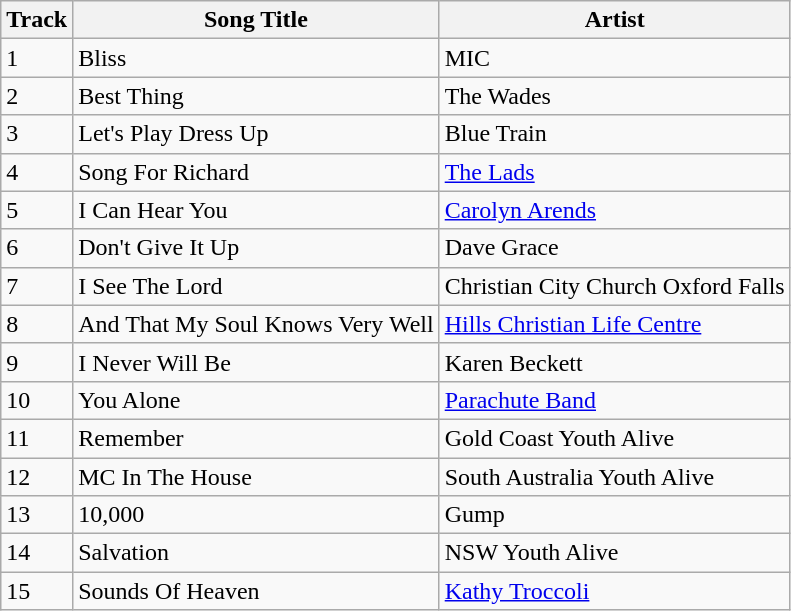<table class="wikitable">
<tr>
<th>Track</th>
<th>Song Title</th>
<th>Artist</th>
</tr>
<tr>
<td>1</td>
<td>Bliss</td>
<td>MIC</td>
</tr>
<tr>
<td>2</td>
<td>Best Thing</td>
<td>The Wades</td>
</tr>
<tr>
<td>3</td>
<td>Let's Play Dress Up</td>
<td>Blue Train</td>
</tr>
<tr>
<td>4</td>
<td>Song For Richard</td>
<td><a href='#'>The Lads</a></td>
</tr>
<tr>
<td>5</td>
<td>I Can Hear You</td>
<td><a href='#'>Carolyn Arends</a></td>
</tr>
<tr>
<td>6</td>
<td>Don't Give It Up</td>
<td>Dave Grace</td>
</tr>
<tr>
<td>7</td>
<td>I See The Lord</td>
<td>Christian City Church Oxford Falls</td>
</tr>
<tr>
<td>8</td>
<td>And That My Soul Knows Very Well</td>
<td><a href='#'>Hills Christian Life Centre</a></td>
</tr>
<tr>
<td>9</td>
<td>I Never Will Be</td>
<td>Karen Beckett</td>
</tr>
<tr>
<td>10</td>
<td>You Alone</td>
<td><a href='#'>Parachute Band</a></td>
</tr>
<tr>
<td>11</td>
<td>Remember</td>
<td>Gold Coast Youth Alive</td>
</tr>
<tr>
<td>12</td>
<td>MC In The House</td>
<td>South Australia Youth Alive</td>
</tr>
<tr>
<td>13</td>
<td>10,000</td>
<td>Gump</td>
</tr>
<tr>
<td>14</td>
<td>Salvation</td>
<td>NSW Youth Alive</td>
</tr>
<tr>
<td>15</td>
<td>Sounds Of Heaven</td>
<td><a href='#'>Kathy Troccoli</a></td>
</tr>
</table>
